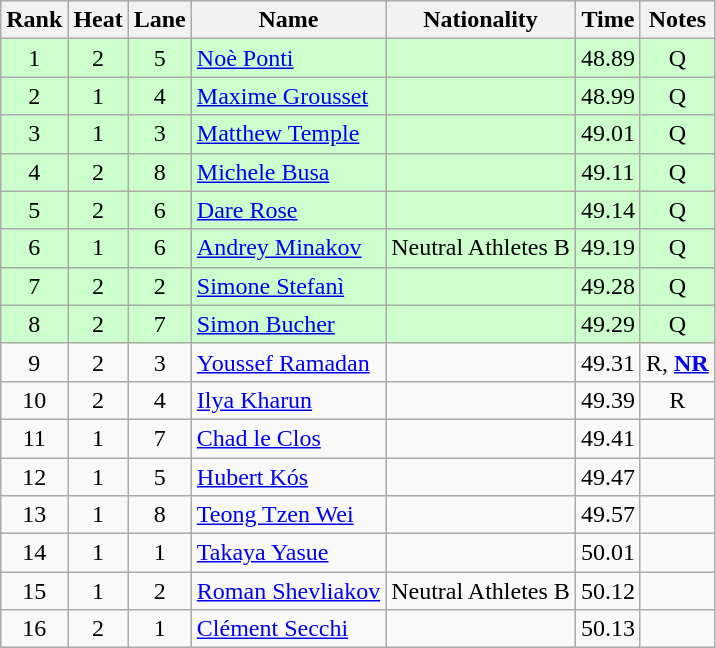<table class="wikitable sortable" style="text-align:center">
<tr>
<th>Rank</th>
<th>Heat</th>
<th>Lane</th>
<th>Name</th>
<th>Nationality</th>
<th>Time</th>
<th>Notes</th>
</tr>
<tr bgcolor=ccffcc>
<td>1</td>
<td>2</td>
<td>5</td>
<td align=left><a href='#'>Noè Ponti</a></td>
<td align=left></td>
<td>48.89</td>
<td>Q</td>
</tr>
<tr bgcolor=ccffcc>
<td>2</td>
<td>1</td>
<td>4</td>
<td align=left><a href='#'>Maxime Grousset</a></td>
<td align=left></td>
<td>48.99</td>
<td>Q</td>
</tr>
<tr bgcolor=ccffcc>
<td>3</td>
<td>1</td>
<td>3</td>
<td align=left><a href='#'>Matthew Temple</a></td>
<td align=left></td>
<td>49.01</td>
<td>Q</td>
</tr>
<tr bgcolor=ccffcc>
<td>4</td>
<td>2</td>
<td>8</td>
<td align=left><a href='#'>Michele Busa</a></td>
<td align=left></td>
<td>49.11</td>
<td>Q</td>
</tr>
<tr bgcolor=ccffcc>
<td>5</td>
<td>2</td>
<td>6</td>
<td align=left><a href='#'>Dare Rose</a></td>
<td align=left></td>
<td>49.14</td>
<td>Q</td>
</tr>
<tr bgcolor=ccffcc>
<td>6</td>
<td>1</td>
<td>6</td>
<td align=left><a href='#'>Andrey Minakov</a></td>
<td align=left> Neutral Athletes B</td>
<td>49.19</td>
<td>Q</td>
</tr>
<tr bgcolor=ccffcc>
<td>7</td>
<td>2</td>
<td>2</td>
<td align=left><a href='#'>Simone Stefanì</a></td>
<td align=left></td>
<td>49.28</td>
<td>Q</td>
</tr>
<tr bgcolor=ccffcc>
<td>8</td>
<td>2</td>
<td>7</td>
<td align=left><a href='#'>Simon Bucher</a></td>
<td align=left></td>
<td>49.29</td>
<td>Q</td>
</tr>
<tr>
<td>9</td>
<td>2</td>
<td>3</td>
<td align=left><a href='#'>Youssef Ramadan</a></td>
<td align=left></td>
<td>49.31</td>
<td>R, <strong><a href='#'>NR</a></strong></td>
</tr>
<tr>
<td>10</td>
<td>2</td>
<td>4</td>
<td align=left><a href='#'>Ilya Kharun</a></td>
<td align=left></td>
<td>49.39</td>
<td>R</td>
</tr>
<tr>
<td>11</td>
<td>1</td>
<td>7</td>
<td align=left><a href='#'>Chad le Clos</a></td>
<td align=left></td>
<td>49.41</td>
<td></td>
</tr>
<tr>
<td>12</td>
<td>1</td>
<td>5</td>
<td align=left><a href='#'>Hubert Kós</a></td>
<td align=left></td>
<td>49.47</td>
<td></td>
</tr>
<tr>
<td>13</td>
<td>1</td>
<td>8</td>
<td align=left><a href='#'>Teong Tzen Wei</a></td>
<td align=left></td>
<td>49.57</td>
<td></td>
</tr>
<tr>
<td>14</td>
<td>1</td>
<td>1</td>
<td align=left><a href='#'>Takaya Yasue</a></td>
<td align=left></td>
<td>50.01</td>
<td></td>
</tr>
<tr>
<td>15</td>
<td>1</td>
<td>2</td>
<td align=left><a href='#'>Roman Shevliakov</a></td>
<td align=left> Neutral Athletes B</td>
<td>50.12</td>
<td></td>
</tr>
<tr>
<td>16</td>
<td>2</td>
<td>1</td>
<td align=left><a href='#'>Clément Secchi</a></td>
<td align=left></td>
<td>50.13</td>
<td></td>
</tr>
</table>
